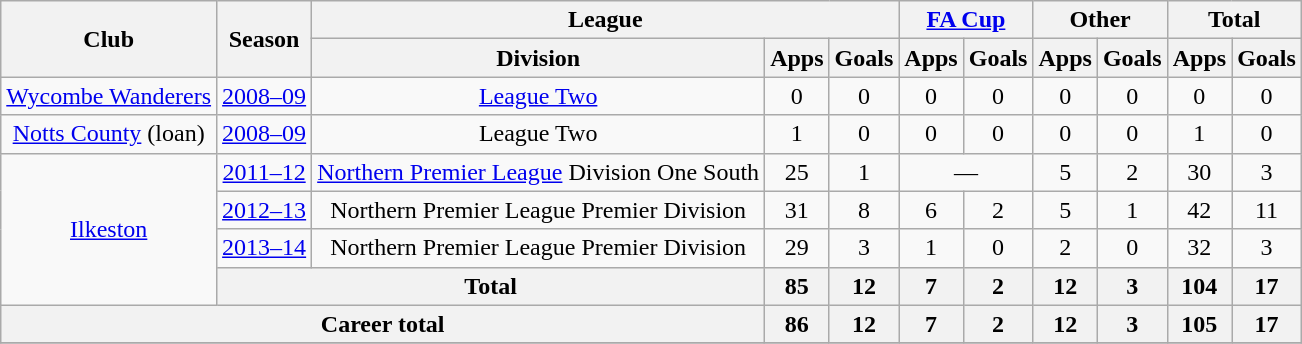<table class=wikitable style="text-align:center">
<tr>
<th rowspan="2">Club</th>
<th rowspan="2">Season</th>
<th colspan="3">League</th>
<th colspan="2"><a href='#'>FA Cup</a></th>
<th colspan="2">Other</th>
<th colspan="2">Total</th>
</tr>
<tr>
<th>Division</th>
<th>Apps</th>
<th>Goals</th>
<th>Apps</th>
<th>Goals</th>
<th>Apps</th>
<th>Goals</th>
<th>Apps</th>
<th>Goals</th>
</tr>
<tr>
<td><a href='#'>Wycombe Wanderers</a></td>
<td><a href='#'>2008–09</a></td>
<td><a href='#'>League Two</a></td>
<td>0</td>
<td>0</td>
<td>0</td>
<td>0</td>
<td>0</td>
<td>0</td>
<td>0</td>
<td>0</td>
</tr>
<tr>
<td><a href='#'>Notts County</a> (loan)</td>
<td><a href='#'>2008–09</a></td>
<td>League Two</td>
<td>1</td>
<td>0</td>
<td>0</td>
<td>0</td>
<td>0</td>
<td>0</td>
<td>1</td>
<td>0</td>
</tr>
<tr>
<td rowspan="4"><a href='#'>Ilkeston</a></td>
<td><a href='#'>2011–12</a></td>
<td><a href='#'>Northern Premier League</a> Division One South</td>
<td>25</td>
<td>1</td>
<td colspan="2">—</td>
<td>5</td>
<td>2</td>
<td>30</td>
<td>3</td>
</tr>
<tr>
<td><a href='#'>2012–13</a></td>
<td>Northern Premier League Premier Division</td>
<td>31</td>
<td>8</td>
<td>6</td>
<td>2</td>
<td>5</td>
<td>1</td>
<td>42</td>
<td>11</td>
</tr>
<tr>
<td><a href='#'>2013–14</a></td>
<td>Northern Premier League Premier Division</td>
<td>29</td>
<td>3</td>
<td>1</td>
<td>0</td>
<td>2</td>
<td>0</td>
<td>32</td>
<td>3</td>
</tr>
<tr>
<th colspan="2">Total</th>
<th>85</th>
<th>12</th>
<th>7</th>
<th>2</th>
<th>12</th>
<th>3</th>
<th>104</th>
<th>17</th>
</tr>
<tr>
<th colspan="3">Career total</th>
<th>86</th>
<th>12</th>
<th>7</th>
<th>2</th>
<th>12</th>
<th>3</th>
<th>105</th>
<th>17</th>
</tr>
<tr>
</tr>
</table>
